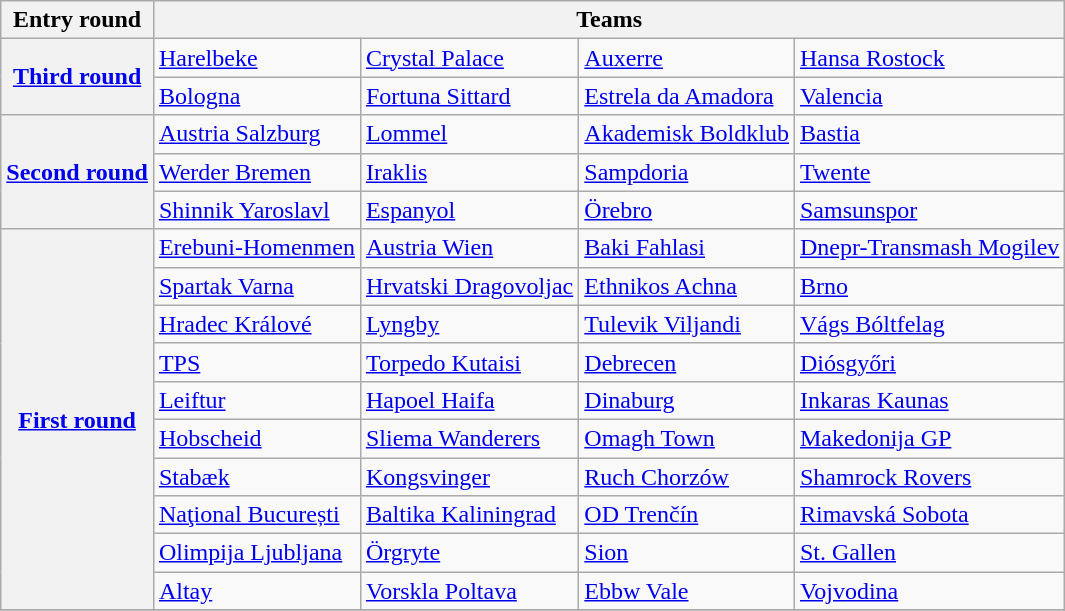<table class="wikitable">
<tr>
<th colspan=2>Entry round</th>
<th colspan=4>Teams</th>
</tr>
<tr>
<th colspan=2  rowspan=2><a href='#'>Third round</a></th>
<td> <a href='#'>Harelbeke</a> </td>
<td> <a href='#'>Crystal Palace</a> </td>
<td> <a href='#'>Auxerre</a> </td>
<td> <a href='#'>Hansa Rostock</a> </td>
</tr>
<tr>
<td> <a href='#'>Bologna</a> </td>
<td> <a href='#'>Fortuna Sittard</a> </td>
<td> <a href='#'>Estrela da Amadora</a> </td>
<td> <a href='#'>Valencia</a> </td>
</tr>
<tr>
<th colspan=2  rowspan=3><a href='#'>Second round</a></th>
<td> <a href='#'>Austria Salzburg</a> </td>
<td> <a href='#'>Lommel</a> </td>
<td> <a href='#'>Akademisk Boldklub</a> </td>
<td> <a href='#'>Bastia</a> </td>
</tr>
<tr>
<td> <a href='#'>Werder Bremen</a> </td>
<td> <a href='#'>Iraklis</a> </td>
<td> <a href='#'>Sampdoria</a> </td>
<td> <a href='#'>Twente</a> </td>
</tr>
<tr>
<td> <a href='#'>Shinnik Yaroslavl</a> </td>
<td> <a href='#'>Espanyol</a> </td>
<td> <a href='#'>Örebro</a> </td>
<td> <a href='#'>Samsunspor</a> </td>
</tr>
<tr>
<th colspan=2  rowspan=10><a href='#'>First round</a></th>
<td> <a href='#'>Erebuni-Homenmen</a> </td>
<td> <a href='#'>Austria Wien</a> </td>
<td> <a href='#'>Baki Fahlasi</a> </td>
<td> <a href='#'>Dnepr-Transmash Mogilev</a> </td>
</tr>
<tr>
<td> <a href='#'>Spartak Varna</a> </td>
<td> <a href='#'>Hrvatski Dragovoljac</a> </td>
<td> <a href='#'>Ethnikos Achna</a> </td>
<td> <a href='#'>Brno</a> </td>
</tr>
<tr>
<td> <a href='#'>Hradec Králové</a> </td>
<td> <a href='#'>Lyngby</a> </td>
<td> <a href='#'>Tulevik Viljandi</a> </td>
<td> <a href='#'>Vágs Bóltfelag</a> </td>
</tr>
<tr>
<td> <a href='#'>TPS</a> </td>
<td> <a href='#'>Torpedo Kutaisi</a> </td>
<td> <a href='#'>Debrecen</a> </td>
<td> <a href='#'>Diósgyőri</a> </td>
</tr>
<tr>
<td> <a href='#'>Leiftur</a> </td>
<td> <a href='#'>Hapoel Haifa</a> </td>
<td> <a href='#'>Dinaburg</a> </td>
<td> <a href='#'>Inkaras Kaunas</a> </td>
</tr>
<tr>
<td> <a href='#'>Hobscheid</a> </td>
<td> <a href='#'>Sliema Wanderers</a> </td>
<td> <a href='#'>Omagh Town</a> </td>
<td> <a href='#'>Makedonija GP</a> </td>
</tr>
<tr>
<td> <a href='#'>Stabæk</a> </td>
<td> <a href='#'>Kongsvinger</a> </td>
<td> <a href='#'>Ruch Chorzów</a> </td>
<td> <a href='#'>Shamrock Rovers</a> </td>
</tr>
<tr>
<td> <a href='#'>Naţional București</a> </td>
<td> <a href='#'>Baltika Kaliningrad</a> </td>
<td> <a href='#'>OD Trenčín</a> </td>
<td> <a href='#'>Rimavská Sobota</a> </td>
</tr>
<tr>
<td> <a href='#'>Olimpija Ljubljana</a> </td>
<td> <a href='#'>Örgryte</a> </td>
<td> <a href='#'>Sion</a> </td>
<td> <a href='#'>St. Gallen</a> </td>
</tr>
<tr>
<td> <a href='#'>Altay</a> </td>
<td> <a href='#'>Vorskla Poltava</a> </td>
<td> <a href='#'>Ebbw Vale</a> </td>
<td> <a href='#'>Vojvodina</a> </td>
</tr>
<tr>
</tr>
</table>
